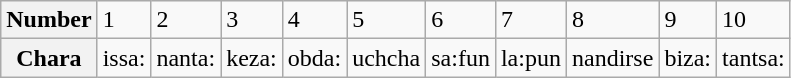<table class="wikitable">
<tr>
<th>Number</th>
<td>1</td>
<td>2</td>
<td>3</td>
<td>4</td>
<td>5</td>
<td>6</td>
<td>7</td>
<td>8</td>
<td>9</td>
<td>10</td>
</tr>
<tr>
<th>Chara</th>
<td>issa:</td>
<td>nanta:</td>
<td>keza:</td>
<td>obda:</td>
<td>uchcha</td>
<td>sa:fun</td>
<td>la:pun</td>
<td>nandirse</td>
<td>biza:</td>
<td>tantsa:</td>
</tr>
</table>
